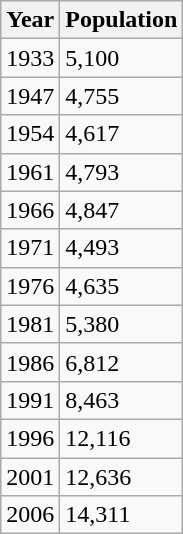<table class="wikitable">
<tr>
<th>Year</th>
<th>Population</th>
</tr>
<tr>
<td>1933</td>
<td>5,100</td>
</tr>
<tr>
<td>1947</td>
<td>4,755</td>
</tr>
<tr>
<td>1954</td>
<td>4,617</td>
</tr>
<tr>
<td>1961</td>
<td>4,793</td>
</tr>
<tr>
<td>1966</td>
<td>4,847</td>
</tr>
<tr>
<td>1971</td>
<td>4,493</td>
</tr>
<tr>
<td>1976</td>
<td>4,635</td>
</tr>
<tr>
<td>1981</td>
<td>5,380</td>
</tr>
<tr>
<td>1986</td>
<td>6,812</td>
</tr>
<tr>
<td>1991</td>
<td>8,463</td>
</tr>
<tr>
<td>1996</td>
<td>12,116</td>
</tr>
<tr>
<td>2001</td>
<td>12,636</td>
</tr>
<tr>
<td>2006</td>
<td>14,311</td>
</tr>
</table>
